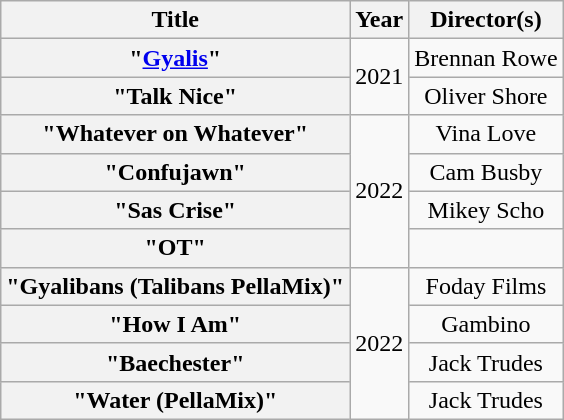<table class="wikitable plainrowheaders" style="text-align:center;">
<tr>
<th scope="col">Title</th>
<th scope="col">Year</th>
<th scope="col">Director(s)</th>
</tr>
<tr>
<th scope="row">"<a href='#'>Gyalis</a>"</th>
<td rowspan="2">2021</td>
<td>Brennan Rowe</td>
</tr>
<tr>
<th scope="row">"Talk Nice"</th>
<td>Oliver Shore</td>
</tr>
<tr>
<th scope="row">"Whatever on Whatever"<br></th>
<td rowspan="4">2022</td>
<td>Vina Love</td>
</tr>
<tr>
<th scope="row">"Confujawn"<br></th>
<td>Cam Busby</td>
</tr>
<tr>
<th scope="row">"Sas Crise"</th>
<td>Mikey Scho</td>
</tr>
<tr>
<th scope="row">"OT"<br></th>
<td></td>
</tr>
<tr>
<th scope="row">"Gyalibans (Talibans PellaMix)"</th>
<td rowspan="4">2022</td>
<td>Foday Films</td>
</tr>
<tr>
<th scope="row">"How I Am"</th>
<td>Gambino</td>
</tr>
<tr>
<th scope="row">"Baechester"</th>
<td>Jack Trudes</td>
</tr>
<tr>
<th scope="row">"Water (PellaMix)"</th>
<td>Jack Trudes</td>
</tr>
</table>
